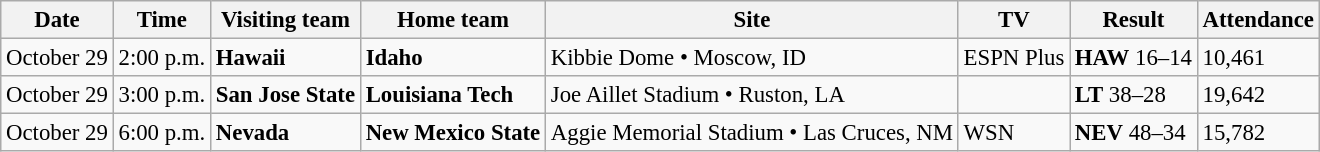<table class="wikitable" style="font-size:95%;">
<tr>
<th>Date</th>
<th>Time</th>
<th>Visiting team</th>
<th>Home team</th>
<th>Site</th>
<th>TV</th>
<th>Result</th>
<th>Attendance</th>
</tr>
<tr style=>
<td>October 29</td>
<td>2:00 p.m.</td>
<td><strong>Hawaii</strong></td>
<td><strong>Idaho</strong></td>
<td>Kibbie Dome • Moscow, ID</td>
<td>ESPN Plus</td>
<td><strong>HAW</strong> 16–14</td>
<td>10,461</td>
</tr>
<tr style=>
<td>October 29</td>
<td>3:00 p.m.</td>
<td><strong>San Jose State</strong></td>
<td><strong>Louisiana Tech</strong></td>
<td>Joe Aillet Stadium • Ruston, LA</td>
<td></td>
<td><strong>LT</strong> 38–28</td>
<td>19,642</td>
</tr>
<tr style=>
<td>October 29</td>
<td>6:00 p.m.</td>
<td><strong>Nevada</strong></td>
<td><strong>New Mexico State</strong></td>
<td>Aggie Memorial Stadium • Las Cruces, NM</td>
<td>WSN</td>
<td><strong>NEV</strong> 48–34</td>
<td>15,782</td>
</tr>
</table>
